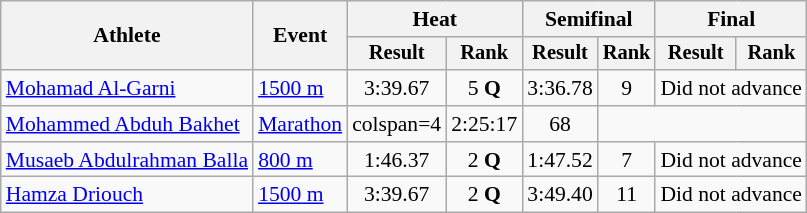<table class="wikitable" style="font-size:90%">
<tr>
<th rowspan="2">Athlete</th>
<th rowspan="2">Event</th>
<th colspan="2">Heat</th>
<th colspan="2">Semifinal</th>
<th colspan="2">Final</th>
</tr>
<tr style="font-size:95%">
<th scope="col">Result</th>
<th scope="col">Rank</th>
<th scope="col">Result</th>
<th scope="col">Rank</th>
<th scope="col">Result</th>
<th scope="col">Rank</th>
</tr>
<tr align=center>
<td align=left><a href='#'>Mohamad Al-Garni</a></td>
<td align=left><a href='#'>1500 m</a></td>
<td>3:39.67</td>
<td>5 <strong>Q</strong></td>
<td>3:36.78</td>
<td>9</td>
<td colspan="2">Did not advance</td>
</tr>
<tr align=center>
<td align=left><a href='#'>Mohammed Abduh Bakhet</a></td>
<td align=left><a href='#'>Marathon</a></td>
<td>colspan=4 </td>
<td>2:25:17</td>
<td>68</td>
</tr>
<tr align=center>
<td align=left><a href='#'>Musaeb Abdulrahman Balla</a></td>
<td align=left><a href='#'>800 m</a></td>
<td>1:46.37</td>
<td>2 <strong>Q</strong></td>
<td>1:47.52</td>
<td>7</td>
<td colspan=2>Did not advance</td>
</tr>
<tr align=center>
<td align=left><a href='#'>Hamza Driouch</a></td>
<td align=left><a href='#'>1500 m</a></td>
<td>3:39.67</td>
<td>2 <strong>Q</strong></td>
<td>3:49.40</td>
<td>11</td>
<td colspan="2">Did not advance</td>
</tr>
</table>
